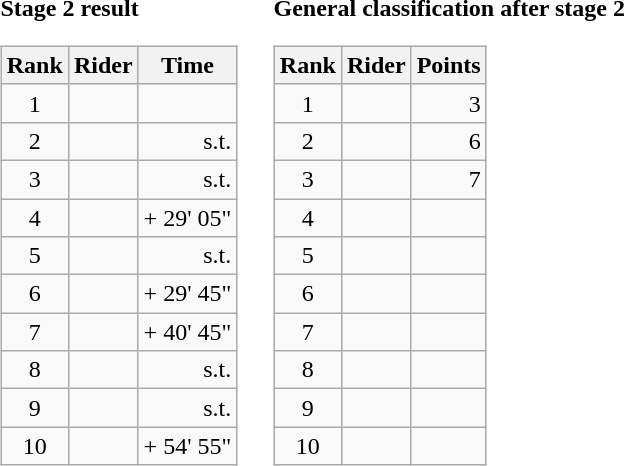<table>
<tr>
<td><strong>Stage 2 result</strong><br><table class="wikitable">
<tr>
<th scope="col">Rank</th>
<th scope="col">Rider</th>
<th scope="col">Time</th>
</tr>
<tr>
<td style="text-align:center;">1</td>
<td></td>
<td style="text-align:right;"></td>
</tr>
<tr>
<td style="text-align:center;">2</td>
<td></td>
<td style="text-align:right;">s.t.</td>
</tr>
<tr>
<td style="text-align:center;">3</td>
<td></td>
<td style="text-align:right;">s.t.</td>
</tr>
<tr>
<td style="text-align:center;">4</td>
<td></td>
<td style="text-align:right;">+ 29' 05"</td>
</tr>
<tr>
<td style="text-align:center;">5</td>
<td></td>
<td style="text-align:right;">s.t.</td>
</tr>
<tr>
<td style="text-align:center;">6</td>
<td></td>
<td style="text-align:right;">+ 29' 45"</td>
</tr>
<tr>
<td style="text-align:center;">7</td>
<td></td>
<td style="text-align:right;">+ 40' 45"</td>
</tr>
<tr>
<td style="text-align:center;">8</td>
<td></td>
<td style="text-align:right;">s.t.</td>
</tr>
<tr>
<td style="text-align:center;">9</td>
<td></td>
<td style="text-align:right;">s.t.</td>
</tr>
<tr>
<td style="text-align:center;">10</td>
<td></td>
<td style="text-align:right;">+ 54' 55"</td>
</tr>
</table>
</td>
<td></td>
<td><strong>General classification after stage 2</strong><br><table class="wikitable">
<tr>
<th scope="col">Rank</th>
<th scope="col">Rider</th>
<th scope="col">Points</th>
</tr>
<tr>
<td style="text-align:center;">1</td>
<td></td>
<td style="text-align:right;">3</td>
</tr>
<tr>
<td style="text-align:center;">2</td>
<td></td>
<td style="text-align:right;">6</td>
</tr>
<tr>
<td style="text-align:center;">3</td>
<td></td>
<td style="text-align:right;">7</td>
</tr>
<tr>
<td style="text-align:center;">4</td>
<td></td>
<td></td>
</tr>
<tr>
<td style="text-align:center;">5</td>
<td></td>
<td></td>
</tr>
<tr>
<td style="text-align:center;">6</td>
<td></td>
<td></td>
</tr>
<tr>
<td style="text-align:center;">7</td>
<td></td>
<td></td>
</tr>
<tr>
<td style="text-align:center;">8</td>
<td></td>
<td></td>
</tr>
<tr>
<td style="text-align:center;">9</td>
<td></td>
<td></td>
</tr>
<tr>
<td style="text-align:center;">10</td>
<td></td>
<td></td>
</tr>
</table>
</td>
</tr>
</table>
